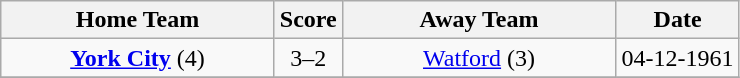<table class="wikitable" style="text-align:center;">
<tr>
<th width=175>Home Team</th>
<th width=20>Score</th>
<th width=175>Away Team</th>
<th width= 75>Date</th>
</tr>
<tr>
<td><a href='#'><strong>York City</strong></a> (4)</td>
<td>3–2</td>
<td><a href='#'>Watford</a> (3)</td>
<td>04-12-1961</td>
</tr>
<tr>
</tr>
</table>
